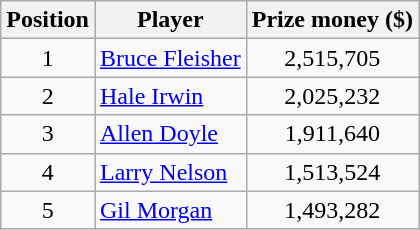<table class="wikitable">
<tr>
<th>Position</th>
<th>Player</th>
<th>Prize money ($)</th>
</tr>
<tr>
<td align=center>1</td>
<td> <a href='#'>Bruce Fleisher</a></td>
<td align=center>2,515,705</td>
</tr>
<tr>
<td align=center>2</td>
<td> <a href='#'>Hale Irwin</a></td>
<td align=center>2,025,232</td>
</tr>
<tr>
<td align=center>3</td>
<td> <a href='#'>Allen Doyle</a></td>
<td align=center>1,911,640</td>
</tr>
<tr>
<td align=center>4</td>
<td> <a href='#'>Larry Nelson</a></td>
<td align=center>1,513,524</td>
</tr>
<tr>
<td align=center>5</td>
<td> <a href='#'>Gil Morgan</a></td>
<td align=center>1,493,282</td>
</tr>
</table>
